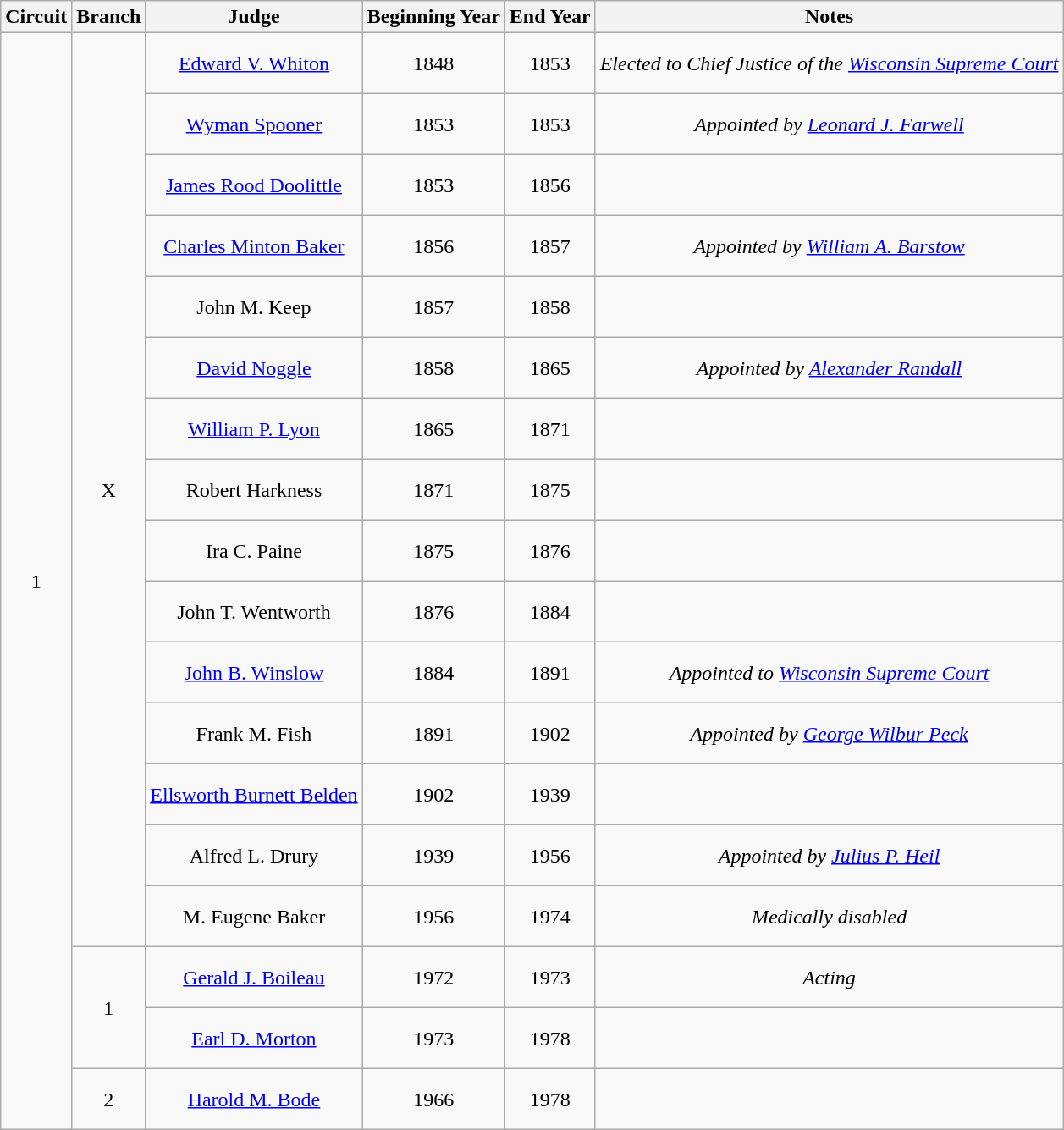<table class=wikitable style="text-align:center">
<tr>
<th>Circuit</th>
<th>Branch</th>
<th>Judge</th>
<th>Beginning Year</th>
<th>End Year</th>
<th>Notes</th>
</tr>
<tr style="height:3em">
<td rowspan="18">1</td>
<td rowspan="15">X</td>
<td><a href='#'>Edward V. Whiton</a></td>
<td>1848</td>
<td>1853</td>
<td><em>Elected to Chief Justice of the <a href='#'>Wisconsin Supreme Court</a></em></td>
</tr>
<tr style="height:3em">
<td><a href='#'>Wyman Spooner</a></td>
<td>1853</td>
<td>1853</td>
<td><em>Appointed by <a href='#'>Leonard J. Farwell</a></em></td>
</tr>
<tr style="height:3em">
<td><a href='#'>James Rood Doolittle</a></td>
<td>1853</td>
<td>1856</td>
<td></td>
</tr>
<tr style="height:3em">
<td><a href='#'>Charles Minton Baker</a></td>
<td>1856</td>
<td>1857</td>
<td><em>Appointed by <a href='#'>William A. Barstow</a></em></td>
</tr>
<tr style="height:3em">
<td>John M. Keep</td>
<td>1857</td>
<td>1858</td>
<td></td>
</tr>
<tr style="height:3em">
<td><a href='#'>David Noggle</a></td>
<td>1858</td>
<td>1865</td>
<td><em>Appointed by <a href='#'>Alexander Randall</a></em></td>
</tr>
<tr style="height:3em">
<td><a href='#'>William P. Lyon</a></td>
<td>1865</td>
<td>1871</td>
<td></td>
</tr>
<tr style="height:3em">
<td>Robert Harkness</td>
<td>1871</td>
<td>1875</td>
<td></td>
</tr>
<tr style="height:3em">
<td>Ira C. Paine</td>
<td>1875</td>
<td>1876</td>
<td></td>
</tr>
<tr style="height:3em">
<td>John T. Wentworth</td>
<td>1876</td>
<td>1884</td>
<td></td>
</tr>
<tr style="height:3em">
<td><a href='#'>John B. Winslow</a></td>
<td>1884</td>
<td>1891</td>
<td><em>Appointed to <a href='#'>Wisconsin Supreme Court</a></em></td>
</tr>
<tr style="height:3em">
<td>Frank M. Fish</td>
<td>1891</td>
<td>1902</td>
<td><em>Appointed by <a href='#'>George Wilbur Peck</a></em></td>
</tr>
<tr style="height:3em">
<td><a href='#'>Ellsworth Burnett Belden</a></td>
<td>1902</td>
<td>1939</td>
<td></td>
</tr>
<tr style="height:3em">
<td>Alfred L. Drury</td>
<td>1939</td>
<td>1956</td>
<td><em>Appointed by <a href='#'>Julius P. Heil</a></em></td>
</tr>
<tr style="height:3em">
<td>M. Eugene Baker</td>
<td>1956</td>
<td>1974</td>
<td><em>Medically disabled</em></td>
</tr>
<tr style="height:3em">
<td rowspan="2">1</td>
<td><a href='#'>Gerald J. Boileau</a></td>
<td>1972</td>
<td>1973</td>
<td><em>Acting</em></td>
</tr>
<tr style="height:3em">
<td><a href='#'>Earl D. Morton</a></td>
<td>1973</td>
<td>1978</td>
<td></td>
</tr>
<tr style="height:3em">
<td>2</td>
<td><a href='#'>Harold M. Bode</a></td>
<td>1966</td>
<td>1978</td>
<td></td>
</tr>
</table>
